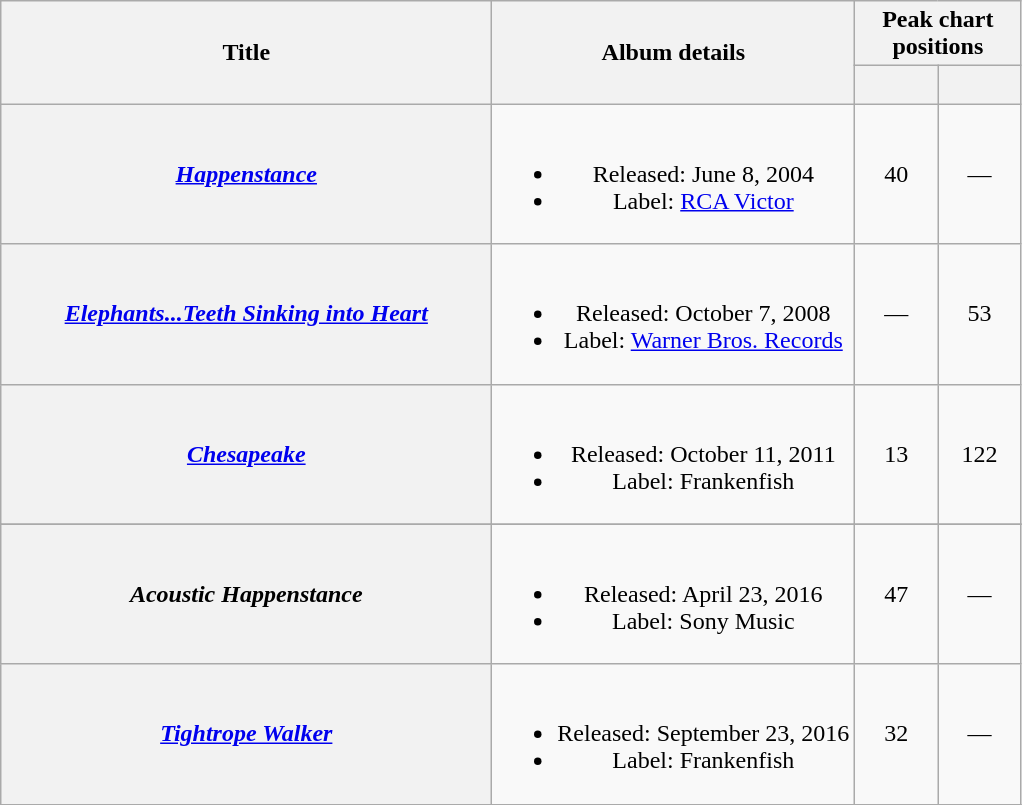<table class="wikitable plainrowheaders" style="text-align:center;">
<tr>
<th rowspan="2" scope="col" style="width:20em;">Title</th>
<th rowspan="2" scope="col">Album details</th>
<th colspan="2">Peak chart positions</th>
</tr>
<tr>
<th style="width:3em;"><br></th>
<th style="width:3em;"><br></th>
</tr>
<tr>
<th scope="row"><em><a href='#'>Happenstance</a></em></th>
<td><br><ul><li>Released: June 8, 2004</li><li>Label: <a href='#'>RCA Victor</a></li></ul></td>
<td>40</td>
<td>—</td>
</tr>
<tr>
<th scope="row"><em><a href='#'>Elephants...Teeth Sinking into Heart</a></em></th>
<td><br><ul><li>Released: October 7, 2008</li><li>Label: <a href='#'>Warner Bros. Records</a></li></ul></td>
<td>—</td>
<td>53</td>
</tr>
<tr>
<th scope="row"><em><a href='#'>Chesapeake</a></em></th>
<td><br><ul><li>Released: October 11, 2011</li><li>Label: Frankenfish</li></ul></td>
<td>13</td>
<td>122</td>
</tr>
<tr>
</tr>
<tr>
<th scope="row"><em>Acoustic Happenstance</em></th>
<td><br><ul><li>Released: April 23, 2016</li><li>Label: Sony Music</li></ul></td>
<td>47</td>
<td>—</td>
</tr>
<tr>
<th scope="row"><em><a href='#'>Tightrope Walker</a></em></th>
<td><br><ul><li>Released: September 23, 2016</li><li>Label: Frankenfish</li></ul></td>
<td>32</td>
<td>—</td>
</tr>
<tr>
</tr>
</table>
